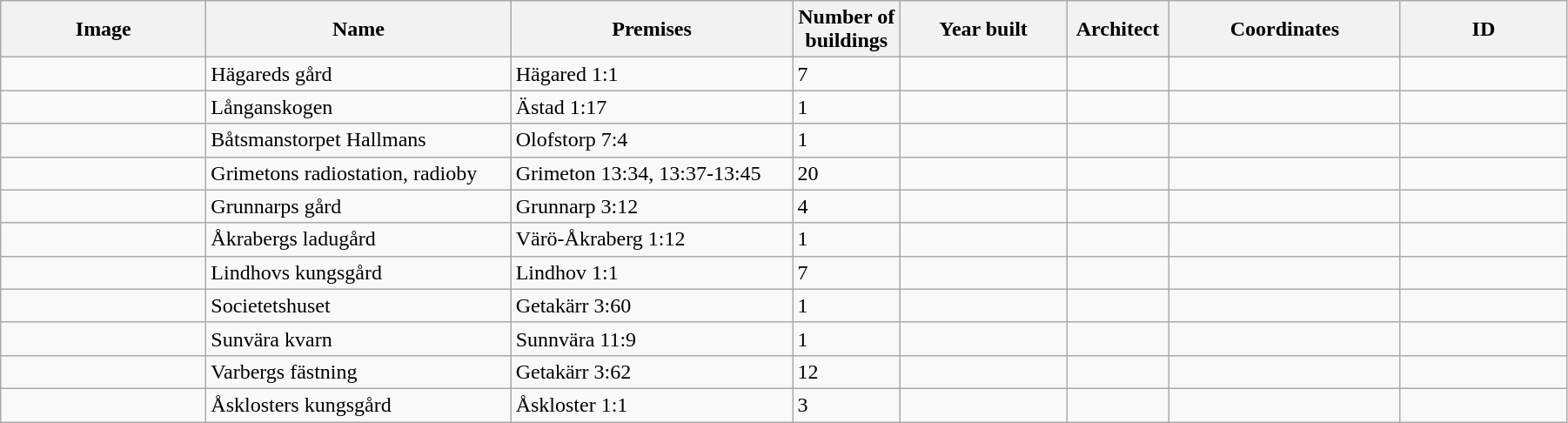<table class="wikitable" width="95%">
<tr>
<th width="150">Image</th>
<th>Name</th>
<th>Premises</th>
<th width="75">Number of<br>buildings</th>
<th width="120">Year built</th>
<th>Architect</th>
<th width="170">Coordinates</th>
<th width="120">ID</th>
</tr>
<tr>
<td></td>
<td>Hägareds gård</td>
<td>Hägared 1:1</td>
<td>7</td>
<td></td>
<td></td>
<td></td>
<td></td>
</tr>
<tr>
<td></td>
<td>Långanskogen</td>
<td>Ästad 1:17</td>
<td>1</td>
<td></td>
<td></td>
<td></td>
<td></td>
</tr>
<tr>
<td></td>
<td>Båtsmanstorpet Hallmans</td>
<td>Olofstorp 7:4</td>
<td>1</td>
<td></td>
<td></td>
<td></td>
<td></td>
</tr>
<tr>
<td></td>
<td Radiostationen i Grimeton>Grimetons radiostation, radioby</td>
<td>Grimeton 13:34, 13:37-13:45</td>
<td>20</td>
<td></td>
<td></td>
<td></td>
<td></td>
</tr>
<tr>
<td></td>
<td>Grunnarps gård</td>
<td>Grunnarp 3:12</td>
<td>4</td>
<td></td>
<td></td>
<td></td>
<td></td>
</tr>
<tr>
<td></td>
<td>Åkrabergs ladugård</td>
<td>Värö-Åkraberg 1:12</td>
<td>1</td>
<td></td>
<td></td>
<td></td>
<td></td>
</tr>
<tr>
<td></td>
<td>Lindhovs kungsgård</td>
<td>Lindhov 1:1</td>
<td>7</td>
<td></td>
<td></td>
<td></td>
<td></td>
</tr>
<tr>
<td></td>
<td>Societetshuset</td>
<td>Getakärr 3:60</td>
<td>1</td>
<td></td>
<td></td>
<td></td>
<td></td>
</tr>
<tr>
<td></td>
<td>Sunvära kvarn</td>
<td>Sunnvära 11:9</td>
<td>1</td>
<td></td>
<td></td>
<td></td>
<td></td>
</tr>
<tr>
<td></td>
<td>Varbergs fästning</td>
<td>Getakärr 3:62</td>
<td>12</td>
<td></td>
<td></td>
<td></td>
<td></td>
</tr>
<tr>
<td></td>
<td>Åsklosters kungsgård</td>
<td>Åskloster 1:1</td>
<td>3</td>
<td></td>
<td></td>
<td></td>
<td></td>
</tr>
</table>
